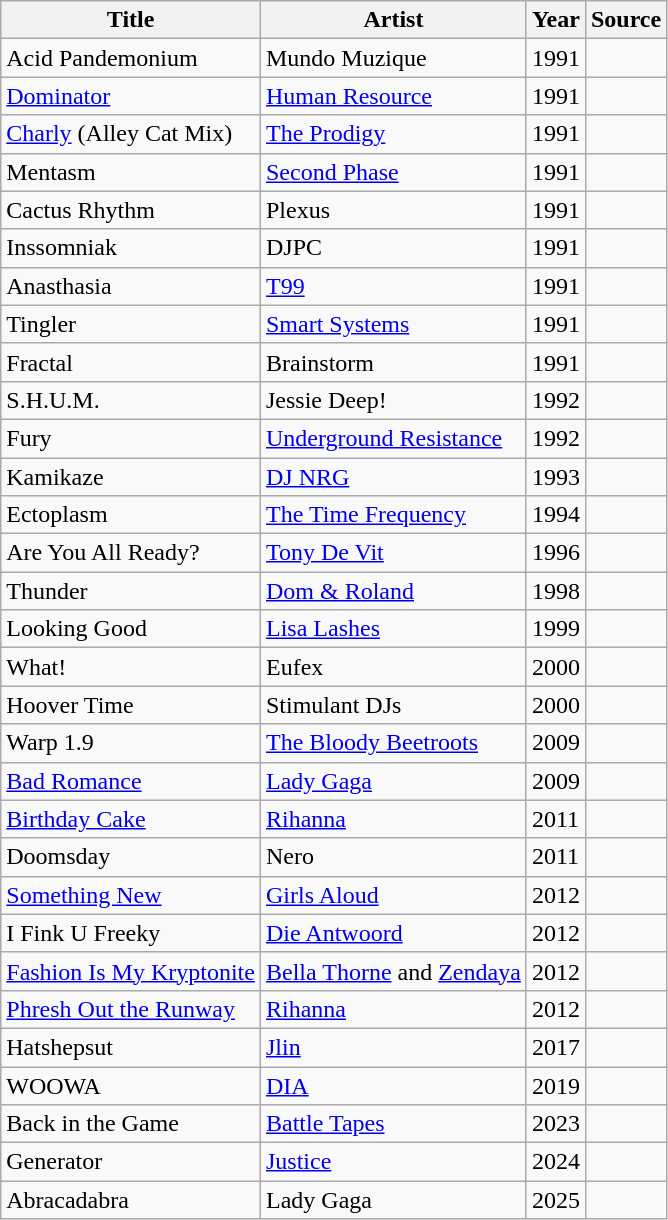<table class="wikitable">
<tr>
<th>Title</th>
<th>Artist</th>
<th>Year</th>
<th>Source</th>
</tr>
<tr>
<td>Acid Pandemonium</td>
<td>Mundo Muzique</td>
<td>1991</td>
<td></td>
</tr>
<tr>
<td><a href='#'>Dominator</a></td>
<td><a href='#'>Human Resource</a></td>
<td>1991</td>
<td></td>
</tr>
<tr>
<td><a href='#'>Charly</a> (Alley Cat Mix)</td>
<td><a href='#'>The Prodigy</a></td>
<td>1991</td>
<td></td>
</tr>
<tr>
<td>Mentasm</td>
<td><a href='#'>Second Phase</a></td>
<td>1991</td>
<td></td>
</tr>
<tr>
<td>Cactus Rhythm</td>
<td>Plexus</td>
<td>1991</td>
<td></td>
</tr>
<tr>
<td>Inssomniak</td>
<td>DJPC</td>
<td>1991</td>
<td></td>
</tr>
<tr>
<td>Anasthasia</td>
<td><a href='#'>T99</a></td>
<td>1991</td>
<td></td>
</tr>
<tr>
<td>Tingler</td>
<td><a href='#'>Smart Systems</a></td>
<td>1991</td>
<td></td>
</tr>
<tr>
<td>Fractal</td>
<td>Brainstorm</td>
<td>1991</td>
<td></td>
</tr>
<tr>
<td>S.H.U.M.</td>
<td>Jessie Deep!</td>
<td>1992</td>
<td></td>
</tr>
<tr>
<td>Fury</td>
<td><a href='#'>Underground Resistance</a></td>
<td>1992</td>
<td></td>
</tr>
<tr>
<td>Kamikaze</td>
<td><a href='#'>DJ NRG</a></td>
<td>1993</td>
<td></td>
</tr>
<tr>
<td>Ectoplasm</td>
<td><a href='#'>The Time Frequency</a></td>
<td>1994</td>
<td></td>
</tr>
<tr>
<td>Are You All Ready?</td>
<td><a href='#'>Tony De Vit</a></td>
<td>1996</td>
<td></td>
</tr>
<tr>
<td>Thunder</td>
<td><a href='#'>Dom & Roland</a></td>
<td>1998</td>
<td></td>
</tr>
<tr>
<td>Looking Good</td>
<td><a href='#'>Lisa Lashes</a></td>
<td>1999</td>
<td></td>
</tr>
<tr>
<td>What!</td>
<td>Eufex</td>
<td>2000</td>
<td></td>
</tr>
<tr>
<td>Hoover Time</td>
<td>Stimulant DJs</td>
<td>2000</td>
<td></td>
</tr>
<tr>
<td>Warp 1.9</td>
<td><a href='#'>The Bloody Beetroots</a></td>
<td>2009</td>
<td></td>
</tr>
<tr>
<td><a href='#'>Bad Romance</a></td>
<td><a href='#'>Lady Gaga</a></td>
<td>2009</td>
<td></td>
</tr>
<tr>
<td><a href='#'>Birthday Cake</a></td>
<td><a href='#'>Rihanna</a></td>
<td>2011</td>
<td></td>
</tr>
<tr>
<td>Doomsday</td>
<td>Nero</td>
<td>2011</td>
<td></td>
</tr>
<tr>
<td><a href='#'>Something New</a></td>
<td><a href='#'>Girls Aloud</a></td>
<td>2012</td>
<td></td>
</tr>
<tr>
<td>I Fink U Freeky</td>
<td><a href='#'>Die Antwoord</a></td>
<td>2012</td>
<td></td>
</tr>
<tr>
<td><a href='#'>Fashion Is My Kryptonite</a></td>
<td><a href='#'>Bella Thorne</a> and <a href='#'>Zendaya</a></td>
<td>2012</td>
<td></td>
</tr>
<tr>
<td><a href='#'>Phresh Out the Runway</a></td>
<td><a href='#'>Rihanna</a></td>
<td>2012</td>
<td></td>
</tr>
<tr>
<td>Hatshepsut</td>
<td><a href='#'>Jlin</a></td>
<td>2017</td>
<td></td>
</tr>
<tr>
<td>WOOWA</td>
<td><a href='#'>DIA</a></td>
<td>2019</td>
<td></td>
</tr>
<tr>
<td>Back in the Game</td>
<td><a href='#'>Battle Tapes</a></td>
<td>2023</td>
<td></td>
</tr>
<tr>
<td>Generator</td>
<td><a href='#'>Justice</a></td>
<td>2024</td>
<td></td>
</tr>
<tr>
<td>Abracadabra</td>
<td>Lady Gaga</td>
<td>2025</td>
</tr>
</table>
